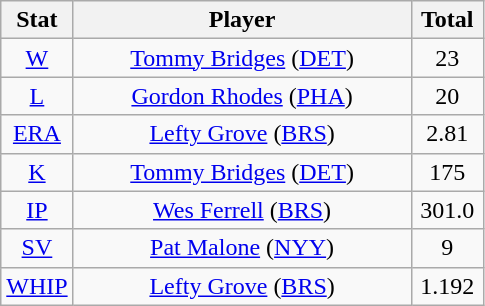<table class="wikitable" style="text-align:center;">
<tr>
<th style="width:15%;">Stat</th>
<th>Player</th>
<th style="width:15%;">Total</th>
</tr>
<tr>
<td><a href='#'>W</a></td>
<td><a href='#'>Tommy Bridges</a> (<a href='#'>DET</a>)</td>
<td>23</td>
</tr>
<tr>
<td><a href='#'>L</a></td>
<td><a href='#'>Gordon Rhodes</a> (<a href='#'>PHA</a>)</td>
<td>20</td>
</tr>
<tr>
<td><a href='#'>ERA</a></td>
<td><a href='#'>Lefty Grove</a> (<a href='#'>BRS</a>)</td>
<td>2.81</td>
</tr>
<tr>
<td><a href='#'>K</a></td>
<td><a href='#'>Tommy Bridges</a> (<a href='#'>DET</a>)</td>
<td>175</td>
</tr>
<tr>
<td><a href='#'>IP</a></td>
<td><a href='#'>Wes Ferrell</a> (<a href='#'>BRS</a>)</td>
<td>301.0</td>
</tr>
<tr>
<td><a href='#'>SV</a></td>
<td><a href='#'>Pat Malone</a> (<a href='#'>NYY</a>)</td>
<td>9</td>
</tr>
<tr>
<td><a href='#'>WHIP</a></td>
<td><a href='#'>Lefty Grove</a> (<a href='#'>BRS</a>)</td>
<td>1.192</td>
</tr>
</table>
